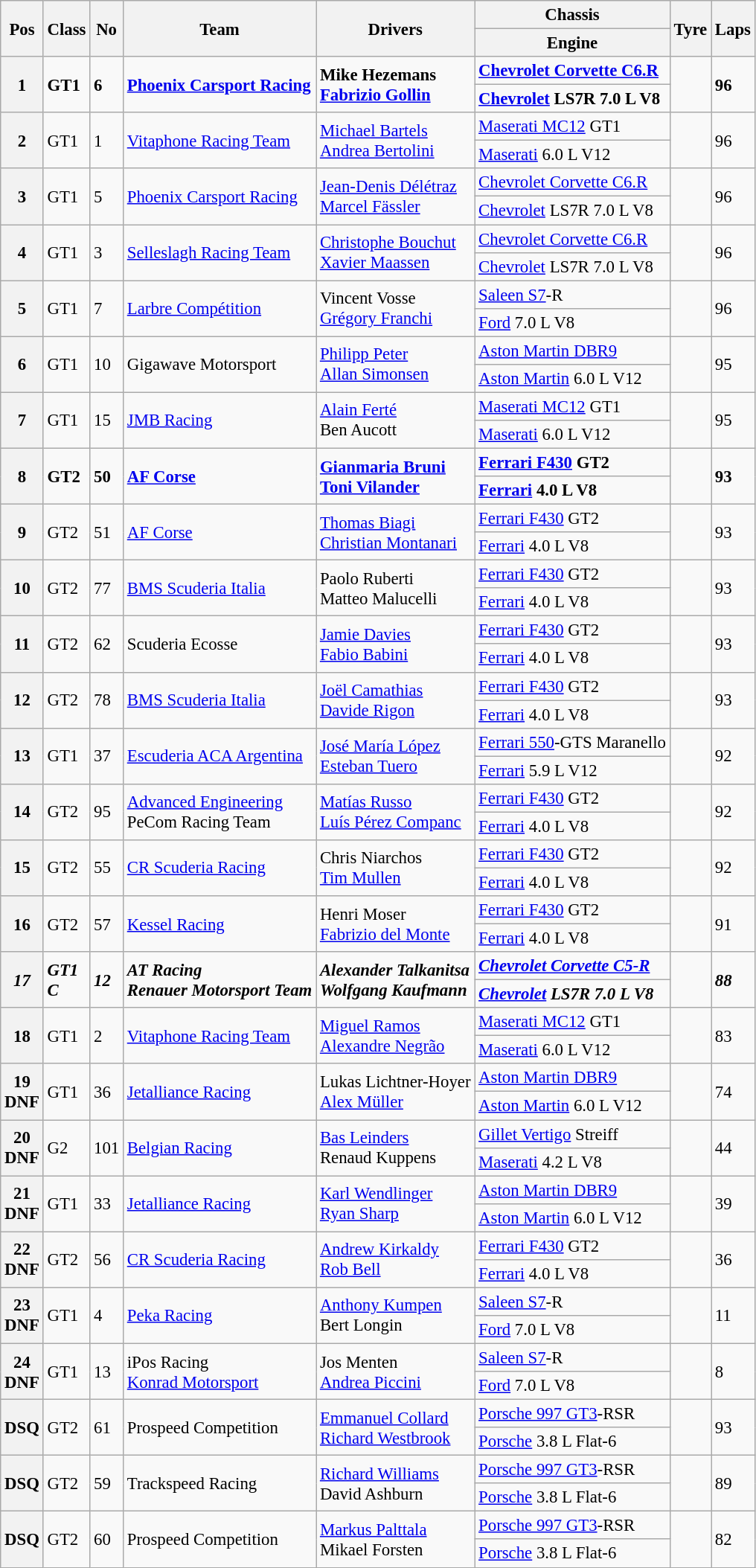<table class="wikitable" style="font-size: 95%;">
<tr>
<th rowspan=2>Pos</th>
<th rowspan=2>Class</th>
<th rowspan=2>No</th>
<th rowspan=2>Team</th>
<th rowspan=2>Drivers</th>
<th>Chassis</th>
<th rowspan=2>Tyre</th>
<th rowspan=2>Laps</th>
</tr>
<tr>
<th>Engine</th>
</tr>
<tr style="font-weight:bold">
<th rowspan=2>1</th>
<td rowspan=2>GT1</td>
<td rowspan=2>6</td>
<td rowspan=2> <a href='#'>Phoenix Carsport Racing</a></td>
<td rowspan=2> Mike Hezemans<br> <a href='#'>Fabrizio Gollin</a></td>
<td><a href='#'>Chevrolet Corvette C6.R</a></td>
<td rowspan=2></td>
<td rowspan=2>96</td>
</tr>
<tr style="font-weight:bold">
<td><a href='#'>Chevrolet</a> LS7R 7.0 L V8</td>
</tr>
<tr>
<th rowspan=2>2</th>
<td rowspan=2>GT1</td>
<td rowspan=2>1</td>
<td rowspan=2> <a href='#'>Vitaphone Racing Team</a></td>
<td rowspan=2> <a href='#'>Michael Bartels</a><br> <a href='#'>Andrea Bertolini</a></td>
<td><a href='#'>Maserati MC12</a> GT1</td>
<td rowspan=2></td>
<td rowspan=2>96</td>
</tr>
<tr>
<td><a href='#'>Maserati</a> 6.0 L V12</td>
</tr>
<tr>
<th rowspan=2>3</th>
<td rowspan=2>GT1</td>
<td rowspan=2>5</td>
<td rowspan=2> <a href='#'>Phoenix Carsport Racing</a></td>
<td rowspan=2> <a href='#'>Jean-Denis Délétraz</a><br> <a href='#'>Marcel Fässler</a></td>
<td><a href='#'>Chevrolet Corvette C6.R</a></td>
<td rowspan=2></td>
<td rowspan=2>96</td>
</tr>
<tr>
<td><a href='#'>Chevrolet</a> LS7R 7.0 L V8</td>
</tr>
<tr>
<th rowspan=2>4</th>
<td rowspan=2>GT1</td>
<td rowspan=2>3</td>
<td rowspan=2> <a href='#'>Selleslagh Racing Team</a></td>
<td rowspan=2> <a href='#'>Christophe Bouchut</a><br> <a href='#'>Xavier Maassen</a></td>
<td><a href='#'>Chevrolet Corvette C6.R</a></td>
<td rowspan=2></td>
<td rowspan=2>96</td>
</tr>
<tr>
<td><a href='#'>Chevrolet</a> LS7R 7.0 L V8</td>
</tr>
<tr>
<th rowspan=2>5</th>
<td rowspan=2>GT1</td>
<td rowspan=2>7</td>
<td rowspan=2> <a href='#'>Larbre Compétition</a></td>
<td rowspan=2> Vincent Vosse<br> <a href='#'>Grégory Franchi</a></td>
<td><a href='#'>Saleen S7</a>-R</td>
<td rowspan=2></td>
<td rowspan=2>96</td>
</tr>
<tr>
<td><a href='#'>Ford</a> 7.0 L V8</td>
</tr>
<tr>
<th rowspan=2>6</th>
<td rowspan=2>GT1</td>
<td rowspan=2>10</td>
<td rowspan=2> Gigawave Motorsport</td>
<td rowspan=2> <a href='#'>Philipp Peter</a><br> <a href='#'>Allan Simonsen</a></td>
<td><a href='#'>Aston Martin DBR9</a></td>
<td rowspan=2></td>
<td rowspan=2>95</td>
</tr>
<tr>
<td><a href='#'>Aston Martin</a> 6.0 L V12</td>
</tr>
<tr>
<th rowspan=2>7</th>
<td rowspan=2>GT1</td>
<td rowspan=2>15</td>
<td rowspan=2> <a href='#'>JMB Racing</a></td>
<td rowspan=2> <a href='#'>Alain Ferté</a><br> Ben Aucott</td>
<td><a href='#'>Maserati MC12</a> GT1</td>
<td rowspan=2></td>
<td rowspan=2>95</td>
</tr>
<tr>
<td><a href='#'>Maserati</a> 6.0 L V12</td>
</tr>
<tr style="font-weight:bold">
<th rowspan=2>8</th>
<td rowspan=2>GT2</td>
<td rowspan=2>50</td>
<td rowspan=2> <a href='#'>AF Corse</a></td>
<td rowspan=2> <a href='#'>Gianmaria Bruni</a><br> <a href='#'>Toni Vilander</a></td>
<td><a href='#'>Ferrari F430</a> GT2</td>
<td rowspan=2></td>
<td rowspan=2>93</td>
</tr>
<tr style="font-weight:bold">
<td><a href='#'>Ferrari</a> 4.0 L V8</td>
</tr>
<tr>
<th rowspan=2>9</th>
<td rowspan=2>GT2</td>
<td rowspan=2>51</td>
<td rowspan=2> <a href='#'>AF Corse</a></td>
<td rowspan=2> <a href='#'>Thomas Biagi</a><br> <a href='#'>Christian Montanari</a></td>
<td><a href='#'>Ferrari F430</a> GT2</td>
<td rowspan=2></td>
<td rowspan=2>93</td>
</tr>
<tr>
<td><a href='#'>Ferrari</a> 4.0 L V8</td>
</tr>
<tr>
<th rowspan=2>10</th>
<td rowspan=2>GT2</td>
<td rowspan=2>77</td>
<td rowspan=2> <a href='#'>BMS Scuderia Italia</a></td>
<td rowspan=2> Paolo Ruberti<br> Matteo Malucelli</td>
<td><a href='#'>Ferrari F430</a> GT2</td>
<td rowspan=2></td>
<td rowspan=2>93</td>
</tr>
<tr>
<td><a href='#'>Ferrari</a> 4.0 L V8</td>
</tr>
<tr>
<th rowspan=2>11</th>
<td rowspan=2>GT2</td>
<td rowspan=2>62</td>
<td rowspan=2> Scuderia Ecosse</td>
<td rowspan=2> <a href='#'>Jamie Davies</a><br> <a href='#'>Fabio Babini</a></td>
<td><a href='#'>Ferrari F430</a> GT2</td>
<td rowspan=2></td>
<td rowspan=2>93</td>
</tr>
<tr>
<td><a href='#'>Ferrari</a> 4.0 L V8</td>
</tr>
<tr>
<th rowspan=2>12</th>
<td rowspan=2>GT2</td>
<td rowspan=2>78</td>
<td rowspan=2> <a href='#'>BMS Scuderia Italia</a></td>
<td rowspan=2> <a href='#'>Joël Camathias</a><br> <a href='#'>Davide Rigon</a></td>
<td><a href='#'>Ferrari F430</a> GT2</td>
<td rowspan=2></td>
<td rowspan=2>93</td>
</tr>
<tr>
<td><a href='#'>Ferrari</a> 4.0 L V8</td>
</tr>
<tr>
<th rowspan=2>13</th>
<td rowspan=2>GT1</td>
<td rowspan=2>37</td>
<td rowspan=2> <a href='#'>Escuderia ACA Argentina</a></td>
<td rowspan=2> <a href='#'>José María López</a><br> <a href='#'>Esteban Tuero</a></td>
<td><a href='#'>Ferrari 550</a>-GTS Maranello</td>
<td rowspan=2></td>
<td rowspan=2>92</td>
</tr>
<tr>
<td><a href='#'>Ferrari</a> 5.9 L V12</td>
</tr>
<tr>
<th rowspan=2>14</th>
<td rowspan=2>GT2</td>
<td rowspan=2>95</td>
<td rowspan=2> <a href='#'>Advanced Engineering</a><br> PeCom Racing Team</td>
<td rowspan=2> <a href='#'>Matías Russo</a><br> <a href='#'>Luís Pérez Companc</a></td>
<td><a href='#'>Ferrari F430</a> GT2</td>
<td rowspan=2></td>
<td rowspan=2>92</td>
</tr>
<tr>
<td><a href='#'>Ferrari</a> 4.0 L V8</td>
</tr>
<tr>
<th rowspan=2>15</th>
<td rowspan=2>GT2</td>
<td rowspan=2>55</td>
<td rowspan=2> <a href='#'>CR Scuderia Racing</a></td>
<td rowspan=2> Chris Niarchos<br> <a href='#'>Tim Mullen</a></td>
<td><a href='#'>Ferrari F430</a> GT2</td>
<td rowspan=2></td>
<td rowspan=2>92</td>
</tr>
<tr>
<td><a href='#'>Ferrari</a> 4.0 L V8</td>
</tr>
<tr>
<th rowspan=2>16</th>
<td rowspan=2>GT2</td>
<td rowspan=2>57</td>
<td rowspan=2> <a href='#'>Kessel Racing</a></td>
<td rowspan=2> Henri Moser<br> <a href='#'>Fabrizio del Monte</a></td>
<td><a href='#'>Ferrari F430</a> GT2</td>
<td rowspan=2></td>
<td rowspan=2>91</td>
</tr>
<tr>
<td><a href='#'>Ferrari</a> 4.0 L V8</td>
</tr>
<tr style="font-weight:bold">
<th rowspan=2><em>17</em></th>
<td rowspan=2><em>GT1<br>C</em></td>
<td rowspan=2><em>12</em></td>
<td rowspan=2><em> AT Racing<br> Renauer Motorsport Team</em></td>
<td rowspan=2><em> Alexander Talkanitsa<br> Wolfgang Kaufmann</em></td>
<td><em><a href='#'>Chevrolet Corvette C5-R</a></em></td>
<td rowspan=2></td>
<td rowspan=2><em>88</em></td>
</tr>
<tr style="font-weight:bold">
<td><em><a href='#'>Chevrolet</a> LS7R 7.0 L V8</em></td>
</tr>
<tr>
<th rowspan=2>18</th>
<td rowspan=2>GT1</td>
<td rowspan=2>2</td>
<td rowspan=2> <a href='#'>Vitaphone Racing Team</a></td>
<td rowspan=2> <a href='#'>Miguel Ramos</a><br> <a href='#'>Alexandre Negrão</a></td>
<td><a href='#'>Maserati MC12</a> GT1</td>
<td rowspan=2></td>
<td rowspan=2>83</td>
</tr>
<tr>
<td><a href='#'>Maserati</a> 6.0 L V12</td>
</tr>
<tr>
<th rowspan=2>19<br>DNF</th>
<td rowspan=2>GT1</td>
<td rowspan=2>36</td>
<td rowspan=2> <a href='#'>Jetalliance Racing</a></td>
<td rowspan=2> Lukas Lichtner-Hoyer<br> <a href='#'>Alex Müller</a></td>
<td><a href='#'>Aston Martin DBR9</a></td>
<td rowspan=2></td>
<td rowspan=2>74</td>
</tr>
<tr>
<td><a href='#'>Aston Martin</a> 6.0 L V12</td>
</tr>
<tr>
<th rowspan=2>20<br>DNF</th>
<td rowspan=2>G2</td>
<td rowspan=2>101</td>
<td rowspan=2> <a href='#'>Belgian Racing</a></td>
<td rowspan=2> <a href='#'>Bas Leinders</a><br> Renaud Kuppens</td>
<td><a href='#'>Gillet Vertigo</a> Streiff</td>
<td rowspan=2></td>
<td rowspan=2>44</td>
</tr>
<tr>
<td><a href='#'>Maserati</a> 4.2 L V8</td>
</tr>
<tr>
<th rowspan=2>21<br>DNF</th>
<td rowspan=2>GT1</td>
<td rowspan=2>33</td>
<td rowspan=2> <a href='#'>Jetalliance Racing</a></td>
<td rowspan=2> <a href='#'>Karl Wendlinger</a><br> <a href='#'>Ryan Sharp</a></td>
<td><a href='#'>Aston Martin DBR9</a></td>
<td rowspan=2></td>
<td rowspan=2>39</td>
</tr>
<tr>
<td><a href='#'>Aston Martin</a> 6.0 L V12</td>
</tr>
<tr>
<th rowspan=2>22<br>DNF</th>
<td rowspan=2>GT2</td>
<td rowspan=2>56</td>
<td rowspan=2> <a href='#'>CR Scuderia Racing</a></td>
<td rowspan=2> <a href='#'>Andrew Kirkaldy</a><br> <a href='#'>Rob Bell</a></td>
<td><a href='#'>Ferrari F430</a> GT2</td>
<td rowspan=2></td>
<td rowspan=2>36</td>
</tr>
<tr>
<td><a href='#'>Ferrari</a> 4.0 L V8</td>
</tr>
<tr>
<th rowspan=2>23<br>DNF</th>
<td rowspan=2>GT1</td>
<td rowspan=2>4</td>
<td rowspan=2> <a href='#'>Peka Racing</a></td>
<td rowspan=2> <a href='#'>Anthony Kumpen</a><br> Bert Longin</td>
<td><a href='#'>Saleen S7</a>-R</td>
<td rowspan=2></td>
<td rowspan=2>11</td>
</tr>
<tr>
<td><a href='#'>Ford</a> 7.0 L V8</td>
</tr>
<tr>
<th rowspan=2>24<br>DNF</th>
<td rowspan=2>GT1</td>
<td rowspan=2>13</td>
<td rowspan=2> iPos Racing<br> <a href='#'>Konrad Motorsport</a></td>
<td rowspan=2> Jos Menten<br> <a href='#'>Andrea Piccini</a></td>
<td><a href='#'>Saleen S7</a>-R</td>
<td rowspan=2></td>
<td rowspan=2>8</td>
</tr>
<tr>
<td><a href='#'>Ford</a> 7.0 L V8</td>
</tr>
<tr>
<th rowspan=2>DSQ</th>
<td rowspan=2>GT2</td>
<td rowspan=2>61</td>
<td rowspan=2> Prospeed Competition</td>
<td rowspan=2> <a href='#'>Emmanuel Collard</a><br> <a href='#'>Richard Westbrook</a></td>
<td><a href='#'>Porsche 997 GT3</a>-RSR</td>
<td rowspan=2></td>
<td rowspan=2>93</td>
</tr>
<tr>
<td><a href='#'>Porsche</a> 3.8 L Flat-6</td>
</tr>
<tr>
<th rowspan=2>DSQ</th>
<td rowspan=2>GT2</td>
<td rowspan=2>59</td>
<td rowspan=2> Trackspeed Racing</td>
<td rowspan=2> <a href='#'>Richard Williams</a><br> David Ashburn</td>
<td><a href='#'>Porsche 997 GT3</a>-RSR</td>
<td rowspan=2></td>
<td rowspan=2>89</td>
</tr>
<tr>
<td><a href='#'>Porsche</a> 3.8 L Flat-6</td>
</tr>
<tr>
<th rowspan=2>DSQ</th>
<td rowspan=2>GT2</td>
<td rowspan=2>60</td>
<td rowspan=2> Prospeed Competition</td>
<td rowspan=2> <a href='#'>Markus Palttala</a><br> Mikael Forsten</td>
<td><a href='#'>Porsche 997 GT3</a>-RSR</td>
<td rowspan=2></td>
<td rowspan=2>82</td>
</tr>
<tr>
<td><a href='#'>Porsche</a> 3.8 L Flat-6</td>
</tr>
</table>
